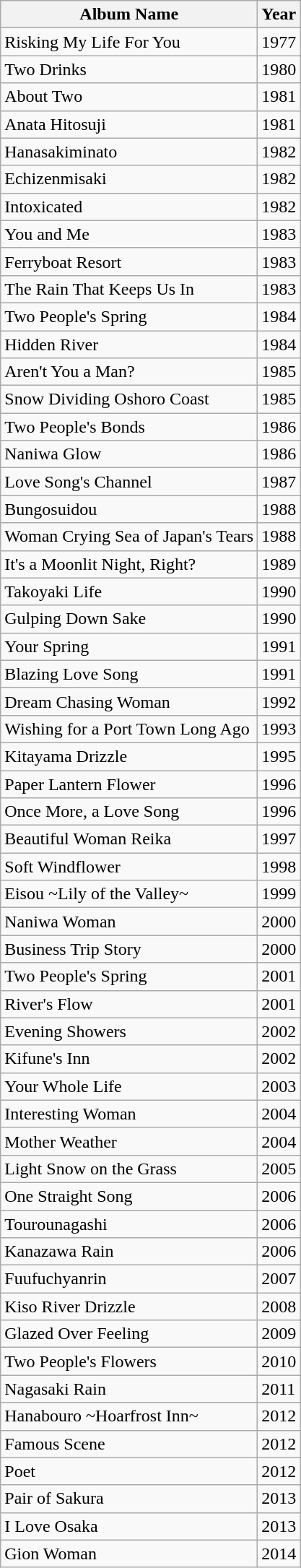<table class="wikitable">
<tr>
<th>Album Name</th>
<th>Year</th>
</tr>
<tr>
<td>Risking My Life For You</td>
<td>1977</td>
</tr>
<tr>
<td>Two Drinks</td>
<td>1980</td>
</tr>
<tr>
<td>About Two</td>
<td>1981</td>
</tr>
<tr>
<td>Anata Hitosuji</td>
<td>1981</td>
</tr>
<tr>
<td>Hanasakiminato</td>
<td>1982</td>
</tr>
<tr>
<td>Echizenmisaki</td>
<td>1982</td>
</tr>
<tr>
<td>Intoxicated</td>
<td>1982</td>
</tr>
<tr>
<td>You and Me</td>
<td>1983</td>
</tr>
<tr>
<td>Ferryboat Resort</td>
<td>1983</td>
</tr>
<tr>
<td>The Rain That Keeps Us In</td>
<td>1983</td>
</tr>
<tr>
<td>Two People's Spring</td>
<td>1984</td>
</tr>
<tr>
<td>Hidden River</td>
<td>1984</td>
</tr>
<tr>
<td>Aren't You a Man?</td>
<td>1985</td>
</tr>
<tr>
<td>Snow Dividing Oshoro Coast</td>
<td>1985</td>
</tr>
<tr>
<td>Two People's Bonds</td>
<td>1986</td>
</tr>
<tr>
<td>Naniwa Glow</td>
<td>1986</td>
</tr>
<tr>
<td>Love Song's Channel</td>
<td>1987</td>
</tr>
<tr>
<td>Bungosuidou</td>
<td>1988</td>
</tr>
<tr>
<td>Woman Crying Sea of Japan's Tears</td>
<td>1988</td>
</tr>
<tr>
<td>It's a Moonlit Night, Right?</td>
<td>1989</td>
</tr>
<tr>
<td>Takoyaki Life</td>
<td>1990</td>
</tr>
<tr>
<td>Gulping Down Sake</td>
<td>1990</td>
</tr>
<tr>
<td>Your Spring</td>
<td>1991</td>
</tr>
<tr>
<td>Blazing Love Song</td>
<td>1991</td>
</tr>
<tr>
<td>Dream Chasing Woman</td>
<td>1992</td>
</tr>
<tr>
<td>Wishing for a Port Town Long Ago</td>
<td>1993</td>
</tr>
<tr>
<td>Kitayama Drizzle</td>
<td>1995</td>
</tr>
<tr>
<td>Paper Lantern Flower</td>
<td>1996</td>
</tr>
<tr>
<td>Once More, a Love Song</td>
<td>1996</td>
</tr>
<tr>
<td>Beautiful Woman Reika</td>
<td>1997</td>
</tr>
<tr>
<td>Soft Windflower</td>
<td>1998</td>
</tr>
<tr>
<td>Eisou ~Lily of the Valley~</td>
<td>1999</td>
</tr>
<tr>
<td>Naniwa Woman</td>
<td>2000</td>
</tr>
<tr>
<td>Business Trip Story</td>
<td>2000</td>
</tr>
<tr>
<td>Two People's Spring</td>
<td>2001</td>
</tr>
<tr>
<td>River's Flow</td>
<td>2001</td>
</tr>
<tr>
<td>Evening Showers</td>
<td>2002</td>
</tr>
<tr>
<td>Kifune's Inn</td>
<td>2002</td>
</tr>
<tr>
<td>Your Whole Life</td>
<td>2003</td>
</tr>
<tr>
<td>Interesting Woman</td>
<td>2004</td>
</tr>
<tr>
<td>Mother Weather</td>
<td>2004</td>
</tr>
<tr>
<td>Light Snow on the Grass</td>
<td>2005</td>
</tr>
<tr>
<td>One Straight Song</td>
<td>2006</td>
</tr>
<tr>
<td>Tourounagashi</td>
<td>2006</td>
</tr>
<tr>
<td>Kanazawa Rain</td>
<td>2006</td>
</tr>
<tr>
<td>Fuufuchyanrin</td>
<td>2007</td>
</tr>
<tr>
<td>Kiso River Drizzle</td>
<td>2008</td>
</tr>
<tr>
<td>Glazed Over Feeling</td>
<td>2009</td>
</tr>
<tr>
<td>Two People's Flowers</td>
<td>2010</td>
</tr>
<tr>
<td>Nagasaki Rain</td>
<td>2011</td>
</tr>
<tr>
<td>Hanabouro ~Hoarfrost Inn~</td>
<td>2012</td>
</tr>
<tr>
<td>Famous Scene</td>
<td>2012</td>
</tr>
<tr>
<td>Poet</td>
<td>2012</td>
</tr>
<tr>
<td>Pair of Sakura</td>
<td>2013</td>
</tr>
<tr>
<td>I Love Osaka</td>
<td>2013</td>
</tr>
<tr>
<td>Gion Woman</td>
<td>2014</td>
</tr>
</table>
